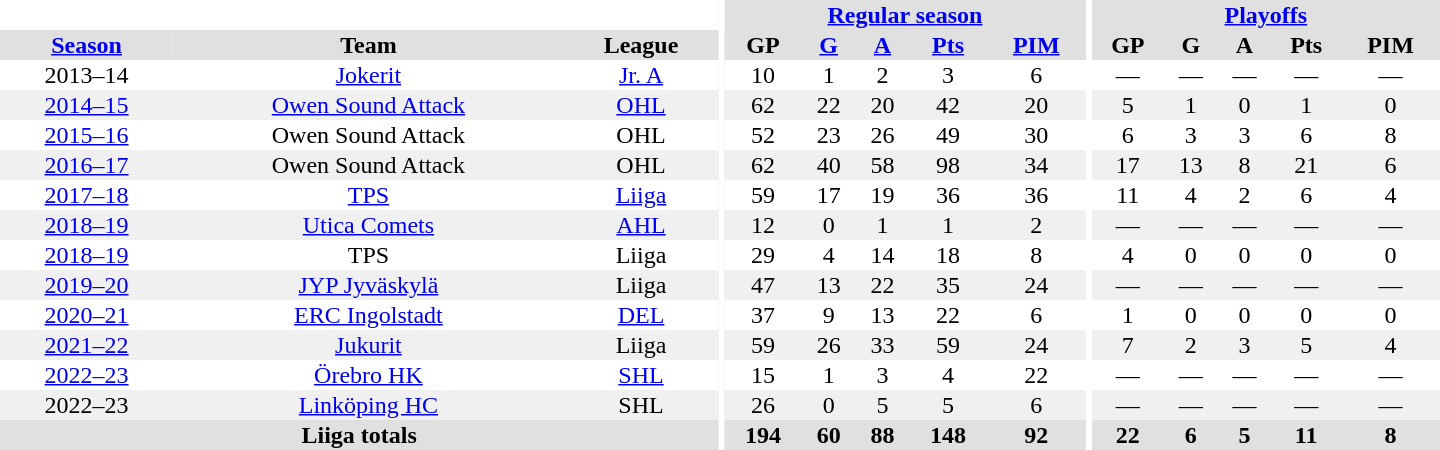<table border="0" cellpadding="1" cellspacing="0" style="text-align:center; width:60em">
<tr bgcolor="#e0e0e0">
<th colspan="3" bgcolor="#ffffff"></th>
<th rowspan="99" bgcolor="#ffffff"></th>
<th colspan="5"><a href='#'>Regular season</a></th>
<th rowspan="99" bgcolor="#ffffff"></th>
<th colspan="5"><a href='#'>Playoffs</a></th>
</tr>
<tr bgcolor="#e0e0e0">
<th><a href='#'>Season</a></th>
<th>Team</th>
<th>League</th>
<th>GP</th>
<th><a href='#'>G</a></th>
<th><a href='#'>A</a></th>
<th><a href='#'>Pts</a></th>
<th><a href='#'>PIM</a></th>
<th>GP</th>
<th>G</th>
<th>A</th>
<th>Pts</th>
<th>PIM</th>
</tr>
<tr>
<td>2013–14</td>
<td><a href='#'>Jokerit</a></td>
<td><a href='#'>Jr. A</a></td>
<td>10</td>
<td>1</td>
<td>2</td>
<td>3</td>
<td>6</td>
<td>—</td>
<td>—</td>
<td>—</td>
<td>—</td>
<td>—</td>
</tr>
<tr bgcolor="#f0f0f0">
<td><a href='#'>2014–15</a></td>
<td><a href='#'>Owen Sound Attack</a></td>
<td><a href='#'>OHL</a></td>
<td>62</td>
<td>22</td>
<td>20</td>
<td>42</td>
<td>20</td>
<td>5</td>
<td>1</td>
<td>0</td>
<td>1</td>
<td>0</td>
</tr>
<tr>
<td><a href='#'>2015–16</a></td>
<td>Owen Sound Attack</td>
<td>OHL</td>
<td>52</td>
<td>23</td>
<td>26</td>
<td>49</td>
<td>30</td>
<td>6</td>
<td>3</td>
<td>3</td>
<td>6</td>
<td>8</td>
</tr>
<tr bgcolor="#f0f0f0">
<td><a href='#'>2016–17</a></td>
<td>Owen Sound Attack</td>
<td>OHL</td>
<td>62</td>
<td>40</td>
<td>58</td>
<td>98</td>
<td>34</td>
<td>17</td>
<td>13</td>
<td>8</td>
<td>21</td>
<td>6</td>
</tr>
<tr>
<td><a href='#'>2017–18</a></td>
<td><a href='#'>TPS</a></td>
<td><a href='#'>Liiga</a></td>
<td>59</td>
<td>17</td>
<td>19</td>
<td>36</td>
<td>36</td>
<td>11</td>
<td>4</td>
<td>2</td>
<td>6</td>
<td>4</td>
</tr>
<tr bgcolor="#f0f0f0">
<td><a href='#'>2018–19</a></td>
<td><a href='#'>Utica Comets</a></td>
<td><a href='#'>AHL</a></td>
<td>12</td>
<td>0</td>
<td>1</td>
<td>1</td>
<td>2</td>
<td>—</td>
<td>—</td>
<td>—</td>
<td>—</td>
<td>—</td>
</tr>
<tr>
<td><a href='#'>2018–19</a></td>
<td>TPS</td>
<td>Liiga</td>
<td>29</td>
<td>4</td>
<td>14</td>
<td>18</td>
<td>8</td>
<td>4</td>
<td>0</td>
<td>0</td>
<td>0</td>
<td>0</td>
</tr>
<tr bgcolor="#f0f0f0">
<td><a href='#'>2019–20</a></td>
<td><a href='#'>JYP Jyväskylä</a></td>
<td>Liiga</td>
<td>47</td>
<td>13</td>
<td>22</td>
<td>35</td>
<td>24</td>
<td>—</td>
<td>—</td>
<td>—</td>
<td>—</td>
<td>—</td>
</tr>
<tr>
<td><a href='#'>2020–21</a></td>
<td><a href='#'>ERC Ingolstadt</a></td>
<td><a href='#'>DEL</a></td>
<td>37</td>
<td>9</td>
<td>13</td>
<td>22</td>
<td>6</td>
<td>1</td>
<td>0</td>
<td>0</td>
<td>0</td>
<td>0</td>
</tr>
<tr bgcolor="#f0f0f0">
<td><a href='#'>2021–22</a></td>
<td><a href='#'>Jukurit</a></td>
<td>Liiga</td>
<td>59</td>
<td>26</td>
<td>33</td>
<td>59</td>
<td>24</td>
<td>7</td>
<td>2</td>
<td>3</td>
<td>5</td>
<td>4</td>
</tr>
<tr>
<td><a href='#'>2022–23</a></td>
<td><a href='#'>Örebro HK</a></td>
<td><a href='#'>SHL</a></td>
<td>15</td>
<td>1</td>
<td>3</td>
<td>4</td>
<td>22</td>
<td>—</td>
<td>—</td>
<td>—</td>
<td>—</td>
<td>—</td>
</tr>
<tr bgcolor="#f0f0f0">
<td>2022–23</td>
<td><a href='#'>Linköping HC</a></td>
<td>SHL</td>
<td>26</td>
<td>0</td>
<td>5</td>
<td>5</td>
<td>6</td>
<td>—</td>
<td>—</td>
<td>—</td>
<td>—</td>
<td>—</td>
</tr>
<tr bgcolor="#e0e0e0">
<th colspan="3">Liiga totals</th>
<th>194</th>
<th>60</th>
<th>88</th>
<th>148</th>
<th>92</th>
<th>22</th>
<th>6</th>
<th>5</th>
<th>11</th>
<th>8</th>
</tr>
</table>
